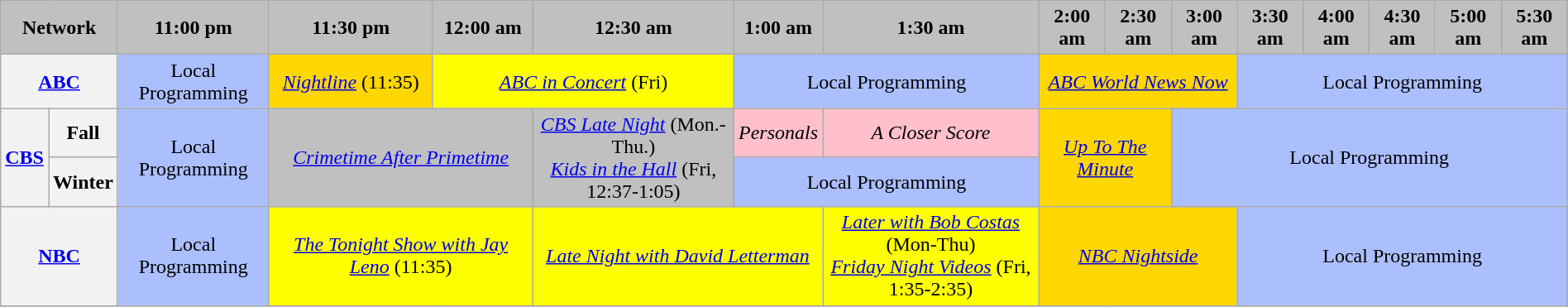<table class="wikitable" style="width:100%;margin-right:0;text-align:center">
<tr>
<th colspan="2" style="background-color:#C0C0C0;text-align:center">Network</th>
<th style="background-color:#C0C0C0;text-align:center">11:00 pm</th>
<th style="background-color:#C0C0C0;text-align:center">11:30 pm</th>
<th style="background-color:#C0C0C0;text-align:center">12:00 am</th>
<th style="background-color:#C0C0C0;text-align:center">12:30 am</th>
<th style="background-color:#C0C0C0;text-align:center">1:00 am</th>
<th style="background-color:#C0C0C0;text-align:center">1:30 am</th>
<th style="background-color:#C0C0C0;text-align:center">2:00 am</th>
<th style="background-color:#C0C0C0;text-align:center">2:30 am</th>
<th style="background-color:#C0C0C0;text-align:center">3:00 am</th>
<th style="background-color:#C0C0C0;text-align:center">3:30 am</th>
<th style="background-color:#C0C0C0;text-align:center">4:00 am</th>
<th style="background-color:#C0C0C0;text-align:center">4:30 am</th>
<th style="background-color:#C0C0C0;text-align:center">5:00 am</th>
<th style="background-color:#C0C0C0;text-align:center">5:30 am</th>
</tr>
<tr>
<th colspan="2"><a href='#'>ABC</a></th>
<td colspan="1" style="background:#abbfff">Local Programming</td>
<td colspan="1" style="background:gold"><em><a href='#'>Nightline</a></em> (11:35)</td>
<td colspan="2" style="background:yellow"><em><a href='#'>ABC in Concert</a></em> (Fri)</td>
<td colspan="2" style="background:#abbfff">Local Programming</td>
<td colspan="3" style="background:gold"><em><a href='#'>ABC World News Now</a></em></td>
<td colspan="5" style="background:#abbfff">Local Programming</td>
</tr>
<tr>
<th colspan="1" rowspan=2><a href='#'>CBS</a></th>
<th>Fall</th>
<td colspan="1" rowspan="2" style="background:#abbfff">Local Programming</td>
<td colspan="2" rowspan="2" style="background:#C0C0C0"><em><a href='#'>Crimetime After Primetime</a></em></td>
<td colspan="1" rowspan="2" style="background:#C0C0C0"><em><a href='#'>CBS Late Night</a></em> (Mon.-Thu.) <br> <em><a href='#'>Kids in the Hall</a></em> (Fri, 12:37-1:05)</td>
<td colspan="1" rowspan="1" style="background:pink"><em>Personals</em></td>
<td colspan="1" rowspan="1" style="background:pink"><em>A Closer Score</em></td>
<td colspan="2" rowspan="2" style="background:gold"><em><a href='#'>Up To The Minute</a></em></td>
<td colspan="8" rowspan="2" style="background:#abbfff">Local Programming</td>
</tr>
<tr>
<th>Winter</th>
<td colspan="2" style="background:#abbfff">Local Programming</td>
</tr>
<tr>
<th colspan="2"><a href='#'>NBC</a></th>
<td colspan="1" style="background:#abbfff">Local Programming</td>
<td colspan="2" style="background:yellow"><em><a href='#'>The Tonight Show with Jay Leno</a></em> (11:35)</td>
<td colspan="2" style="background:yellow"><em><a href='#'>Late Night with David Letterman</a></em></td>
<td colspan="1" style="background:yellow"><em><a href='#'>Later with Bob Costas</a></em> (Mon-Thu) <br> <em><a href='#'>Friday Night Videos</a></em> (Fri, 1:35-2:35)</td>
<td colspan="3" style="background:gold"><em><a href='#'>NBC Nightside</a></em></td>
<td colspan="6" style="background:#abbfff">Local Programming</td>
</tr>
<tr>
</tr>
</table>
